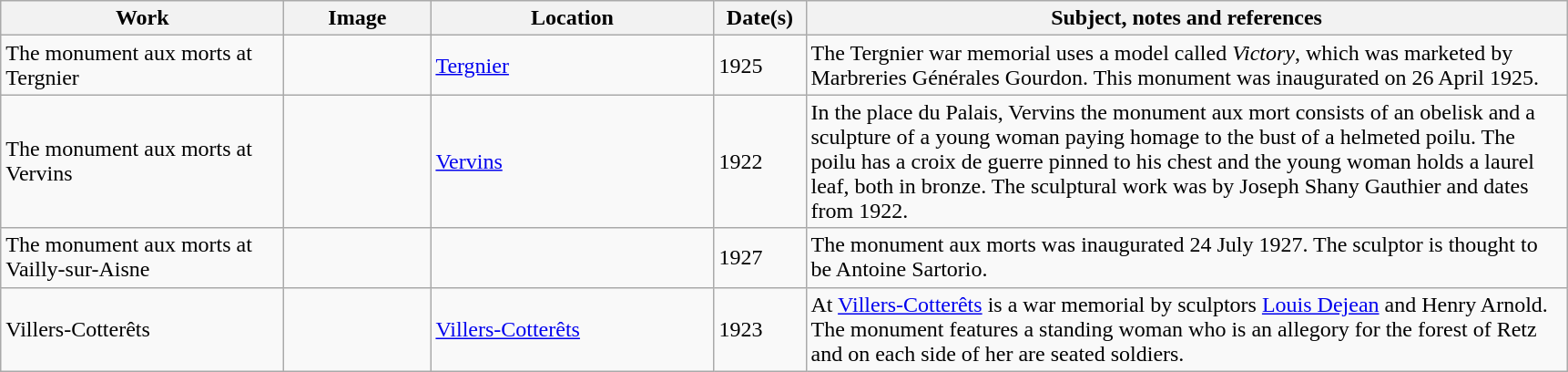<table class="wikitable sortable">
<tr>
<th style="width:200px">Work</th>
<th style="width:100px" class="sortable">Image</th>
<th style="width:200px">Location</th>
<th style="width:60px">Date(s)</th>
<th style="width:550px" class="unsortable">Subject, notes and references</th>
</tr>
<tr>
<td>The monument aux morts at Tergnier</td>
<td></td>
<td><a href='#'>Tergnier</a></td>
<td>1925</td>
<td>The Tergnier war memorial uses a model called <em>Victory</em>, which was marketed by Marbreries Générales Gourdon. This monument was inaugurated on 26 April 1925.<br></td>
</tr>
<tr>
<td>The monument aux morts at Vervins</td>
<td></td>
<td><a href='#'>Vervins</a></td>
<td>1922</td>
<td>In the place du Palais, Vervins the monument aux mort consists of an obelisk and a sculpture of a young woman paying homage to the bust of a helmeted poilu. The poilu has a croix de guerre pinned to his chest and the young woman holds a laurel leaf, both in bronze. The sculptural work was by Joseph Shany Gauthier and dates from 1922.</td>
</tr>
<tr>
<td>The monument aux morts at Vailly-sur-Aisne</td>
<td></td>
<td></td>
<td>1927</td>
<td>The monument aux morts was inaugurated 24 July 1927. The sculptor is thought to be Antoine Sartorio.</td>
</tr>
<tr>
<td>Villers-Cotterêts</td>
<td></td>
<td><a href='#'>Villers-Cotterêts</a></td>
<td>1923</td>
<td>At <a href='#'>Villers-Cotterêts</a> is a war memorial by sculptors <a href='#'>Louis Dejean</a> and Henry Arnold. The monument features a standing woman who is an allegory for the forest of Retz and on each side of her are seated soldiers.</td>
</tr>
</table>
